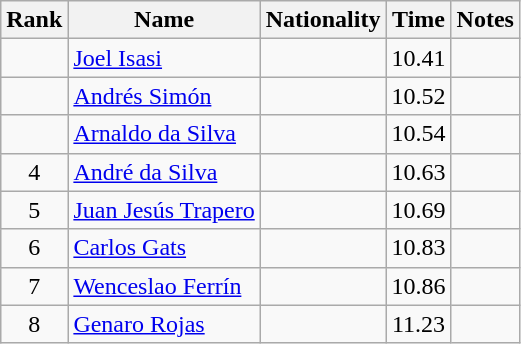<table class="wikitable sortable" style="text-align:center">
<tr>
<th>Rank</th>
<th>Name</th>
<th>Nationality</th>
<th>Time</th>
<th>Notes</th>
</tr>
<tr>
<td align=center></td>
<td align=left><a href='#'>Joel Isasi</a></td>
<td align=left></td>
<td>10.41</td>
<td></td>
</tr>
<tr>
<td align=center></td>
<td align=left><a href='#'>Andrés Simón</a></td>
<td align=left></td>
<td>10.52</td>
<td></td>
</tr>
<tr>
<td align=center></td>
<td align=left><a href='#'>Arnaldo da Silva</a></td>
<td align=left></td>
<td>10.54</td>
<td></td>
</tr>
<tr>
<td align=center>4</td>
<td align=left><a href='#'>André da Silva</a></td>
<td align=left></td>
<td>10.63</td>
<td></td>
</tr>
<tr>
<td align=center>5</td>
<td align=left><a href='#'>Juan Jesús Trapero</a></td>
<td align=left></td>
<td>10.69</td>
<td></td>
</tr>
<tr>
<td align=center>6</td>
<td align=left><a href='#'>Carlos Gats</a></td>
<td align=left></td>
<td>10.83</td>
<td></td>
</tr>
<tr>
<td align=center>7</td>
<td align=left><a href='#'>Wenceslao Ferrín</a></td>
<td align=left></td>
<td>10.86</td>
<td></td>
</tr>
<tr>
<td align=center>8</td>
<td align=left><a href='#'>Genaro Rojas</a></td>
<td align=left></td>
<td>11.23</td>
<td></td>
</tr>
</table>
